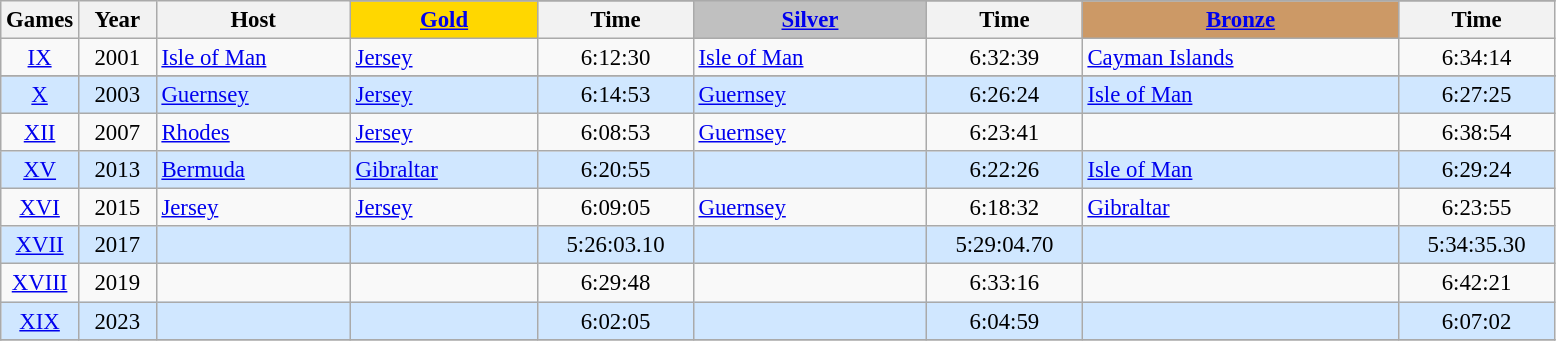<table class="wikitable" style="text-align: center; font-size:95%;">
<tr>
<th rowspan="2" style="width:5%;">Games</th>
<th rowspan="2" style="width:5%;">Year</th>
<th rowspan="2" style="width:12.5%;">Host</th>
</tr>
<tr>
<th style="background-color: gold"><a href='#'>Gold</a></th>
<th width=10%>Time</th>
<th style="background-color: silver"><a href='#'>Silver</a></th>
<th width=10%>Time</th>
<th style="background-color: #CC9966"><a href='#'>Bronze</a></th>
<th width=10%>Time</th>
</tr>
<tr>
<td><a href='#'>IX</a></td>
<td>2001</td>
<td align="left"> <a href='#'>Isle of Man</a></td>
<td align="left"> <a href='#'>Jersey</a></td>
<td>6:12:30</td>
<td align="left"> <a href='#'>Isle of Man</a></td>
<td>6:32:39</td>
<td align="left"> <a href='#'>Cayman Islands</a></td>
<td>6:34:14</td>
</tr>
<tr>
</tr>
<tr style="text-align:center; background:#d0e7ff;">
<td><a href='#'>X</a></td>
<td>2003</td>
<td align="left"> <a href='#'>Guernsey</a></td>
<td align="left"> <a href='#'>Jersey</a></td>
<td>6:14:53</td>
<td align="left"> <a href='#'>Guernsey</a></td>
<td>6:26:24</td>
<td align="left"> <a href='#'>Isle of Man</a></td>
<td>6:27:25</td>
</tr>
<tr>
<td><a href='#'>XII</a></td>
<td>2007</td>
<td align="left"> <a href='#'>Rhodes</a></td>
<td align="left"> <a href='#'>Jersey</a></td>
<td>6:08:53</td>
<td align="left"> <a href='#'>Guernsey</a></td>
<td>6:23:41</td>
<td align="left"></td>
<td>6:38:54</td>
</tr>
<tr style="text-align:center; background:#d0e7ff;">
<td><a href='#'>XV</a></td>
<td>2013</td>
<td align="left"> <a href='#'>Bermuda</a></td>
<td align="left"> <a href='#'>Gibraltar</a></td>
<td>6:20:55</td>
<td align="left"></td>
<td>6:22:26</td>
<td align="left"> <a href='#'>Isle of Man</a></td>
<td>6:29:24</td>
</tr>
<tr>
<td><a href='#'>XVI</a></td>
<td>2015</td>
<td align="left"> <a href='#'>Jersey</a></td>
<td align="left"> <a href='#'>Jersey</a></td>
<td>6:09:05</td>
<td align="left"> <a href='#'>Guernsey</a></td>
<td>6:18:32</td>
<td align="left"> <a href='#'>Gibraltar</a></td>
<td>6:23:55</td>
</tr>
<tr style="text-align:center; background:#d0e7ff;">
<td><a href='#'>XVII</a></td>
<td>2017</td>
<td align="left"></td>
<td align="left"></td>
<td>5:26:03.10</td>
<td align="left"></td>
<td>5:29:04.70</td>
<td align="left"></td>
<td>5:34:35.30</td>
</tr>
<tr align=center>
<td><a href='#'>XVIII</a></td>
<td>2019</td>
<td align="left"></td>
<td align="left"></td>
<td>6:29:48</td>
<td align="left"></td>
<td>6:33:16</td>
<td align="left"></td>
<td>6:42:21</td>
</tr>
<tr style="text-align:center; background:#d0e7ff;">
<td><a href='#'>XIX</a></td>
<td>2023</td>
<td align="left"></td>
<td align="left"></td>
<td>6:02:05</td>
<td align="left"></td>
<td>6:04:59</td>
<td align="left"></td>
<td>6:07:02</td>
</tr>
<tr align=center>
</tr>
</table>
